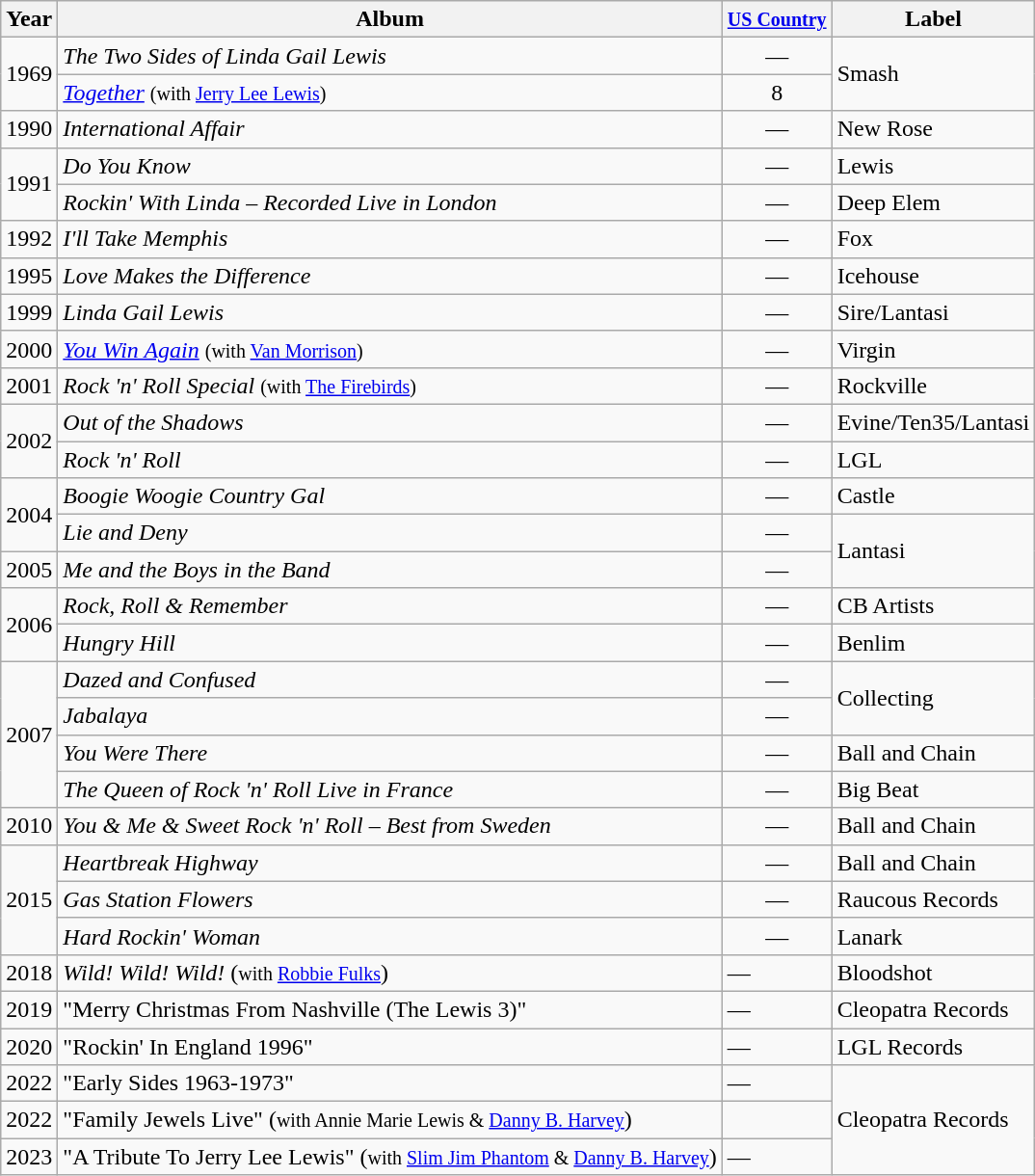<table class="wikitable">
<tr>
<th>Year</th>
<th>Album</th>
<th><small><a href='#'>US Country</a></small></th>
<th>Label</th>
</tr>
<tr>
<td rowspan="2">1969</td>
<td><em>The Two Sides of Linda Gail Lewis</em></td>
<td align="center">—</td>
<td rowspan="2">Smash</td>
</tr>
<tr>
<td><em><a href='#'>Together</a></em> <small>(with <a href='#'>Jerry Lee Lewis</a>)</small></td>
<td align="center">8</td>
</tr>
<tr>
<td>1990</td>
<td><em>International Affair</em></td>
<td align="center">—</td>
<td>New Rose</td>
</tr>
<tr>
<td rowspan="2">1991</td>
<td><em>Do You Know</em></td>
<td align="center">—</td>
<td>Lewis</td>
</tr>
<tr>
<td><em>Rockin' With Linda – Recorded Live in London</em></td>
<td align="center">—</td>
<td>Deep Elem</td>
</tr>
<tr>
<td>1992</td>
<td><em>I'll Take Memphis</em></td>
<td align="center">—</td>
<td>Fox</td>
</tr>
<tr>
<td>1995</td>
<td><em>Love Makes the Difference</em></td>
<td align="center">—</td>
<td>Icehouse</td>
</tr>
<tr>
<td>1999</td>
<td><em>Linda Gail Lewis</em></td>
<td align="center">—</td>
<td>Sire/Lantasi</td>
</tr>
<tr>
<td>2000</td>
<td><em><a href='#'>You Win Again</a></em> <small>(with <a href='#'>Van Morrison</a>)</small></td>
<td align="center">—</td>
<td>Virgin</td>
</tr>
<tr>
<td>2001</td>
<td><em>Rock 'n' Roll Special</em> <small>(with <a href='#'>The Firebirds</a>)</small></td>
<td align="center">—</td>
<td>Rockville</td>
</tr>
<tr>
<td rowspan="2">2002</td>
<td><em>Out of the Shadows</em></td>
<td align="center">—</td>
<td>Evine/Ten35/Lantasi</td>
</tr>
<tr>
<td><em>Rock 'n' Roll</em></td>
<td align="center">—</td>
<td>LGL</td>
</tr>
<tr>
<td rowspan="2">2004</td>
<td><em>Boogie Woogie Country Gal</em></td>
<td align="center">—</td>
<td>Castle</td>
</tr>
<tr>
<td><em>Lie and Deny</em></td>
<td align="center">—</td>
<td rowspan="2">Lantasi</td>
</tr>
<tr>
<td>2005</td>
<td><em>Me and the Boys in the Band</em></td>
<td align="center">—</td>
</tr>
<tr>
<td rowspan="2">2006</td>
<td><em>Rock, Roll & Remember</em></td>
<td align="center">—</td>
<td>CB Artists</td>
</tr>
<tr>
<td><em>Hungry Hill</em></td>
<td align="center">—</td>
<td>Benlim</td>
</tr>
<tr>
<td rowspan="4">2007</td>
<td><em>Dazed and Confused</em></td>
<td align="center">—</td>
<td rowspan="2">Collecting</td>
</tr>
<tr>
<td><em>Jabalaya</em></td>
<td align="center">—</td>
</tr>
<tr>
<td><em>You Were There</em></td>
<td align="center">—</td>
<td>Ball and Chain</td>
</tr>
<tr>
<td><em>The Queen of Rock 'n' Roll Live in France</em></td>
<td align="center">—</td>
<td>Big Beat</td>
</tr>
<tr>
<td rowspan="1">2010</td>
<td><em>You & Me & Sweet Rock 'n' Roll – Best from Sweden</em></td>
<td align="center">—</td>
<td>Ball and Chain</td>
</tr>
<tr>
<td rowspan="3">2015</td>
<td><em>Heartbreak Highway</em></td>
<td align="center">—</td>
<td>Ball and Chain</td>
</tr>
<tr>
<td><em>Gas Station Flowers</em></td>
<td align="center">—</td>
<td>Raucous Records</td>
</tr>
<tr>
<td><em>Hard Rockin' Woman</em></td>
<td align="center">—</td>
<td>Lanark</td>
</tr>
<tr>
<td>2018</td>
<td><em>Wild! Wild! Wild!</em> (<small>with <a href='#'>Robbie Fulks</a></small>)</td>
<td>—</td>
<td>Bloodshot</td>
</tr>
<tr>
<td>2019</td>
<td>"Merry Christmas From Nashville (The Lewis 3)"</td>
<td>—</td>
<td>Cleopatra Records</td>
</tr>
<tr>
<td>2020</td>
<td>"Rockin' In England 1996"</td>
<td>—</td>
<td>LGL Records</td>
</tr>
<tr>
<td>2022</td>
<td>"Early Sides 1963-1973"</td>
<td>—</td>
<td rowspan="3">Cleopatra Records</td>
</tr>
<tr>
<td>2022</td>
<td>"Family Jewels Live" (<small>with Annie Marie Lewis & <a href='#'>Danny B. Harvey</a></small>)</td>
</tr>
<tr>
<td>2023</td>
<td>"A Tribute To Jerry Lee Lewis" (<small>with <a href='#'>Slim Jim Phantom</a> & <a href='#'>Danny B. Harvey</a></small>)</td>
<td>—</td>
</tr>
</table>
